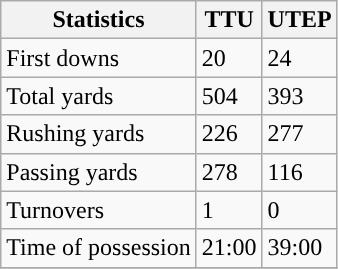<table class="wikitable" style="float: left;">
<tr>
<th>Statistics</th>
<th>TTU</th>
<th>UTEP</th>
</tr>
<tr>
<td>First downs</td>
<td>20</td>
<td>24</td>
</tr>
<tr>
<td>Total yards</td>
<td>504</td>
<td>393</td>
</tr>
<tr>
<td>Rushing yards</td>
<td>226</td>
<td>277</td>
</tr>
<tr>
<td>Passing yards</td>
<td>278</td>
<td>116</td>
</tr>
<tr>
<td>Turnovers</td>
<td>1</td>
<td>0</td>
</tr>
<tr>
<td>Time of possession</td>
<td>21:00</td>
<td>39:00</td>
</tr>
<tr>
</tr>
</table>
